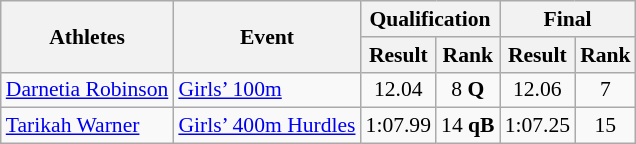<table class="wikitable" border="1" style="font-size:90%">
<tr>
<th rowspan=2>Athletes</th>
<th rowspan=2>Event</th>
<th colspan=2>Qualification</th>
<th colspan=2>Final</th>
</tr>
<tr>
<th>Result</th>
<th>Rank</th>
<th>Result</th>
<th>Rank</th>
</tr>
<tr>
<td><a href='#'>Darnetia Robinson</a></td>
<td><a href='#'>Girls’ 100m</a></td>
<td align=center>12.04</td>
<td align=center>8 <strong>Q</strong></td>
<td align=center>12.06</td>
<td align=center>7</td>
</tr>
<tr>
<td><a href='#'>Tarikah Warner</a></td>
<td><a href='#'>Girls’ 400m Hurdles</a></td>
<td align=center>1:07.99</td>
<td align=center>14 <strong>qB</strong></td>
<td align=center>1:07.25</td>
<td align=center>15</td>
</tr>
</table>
